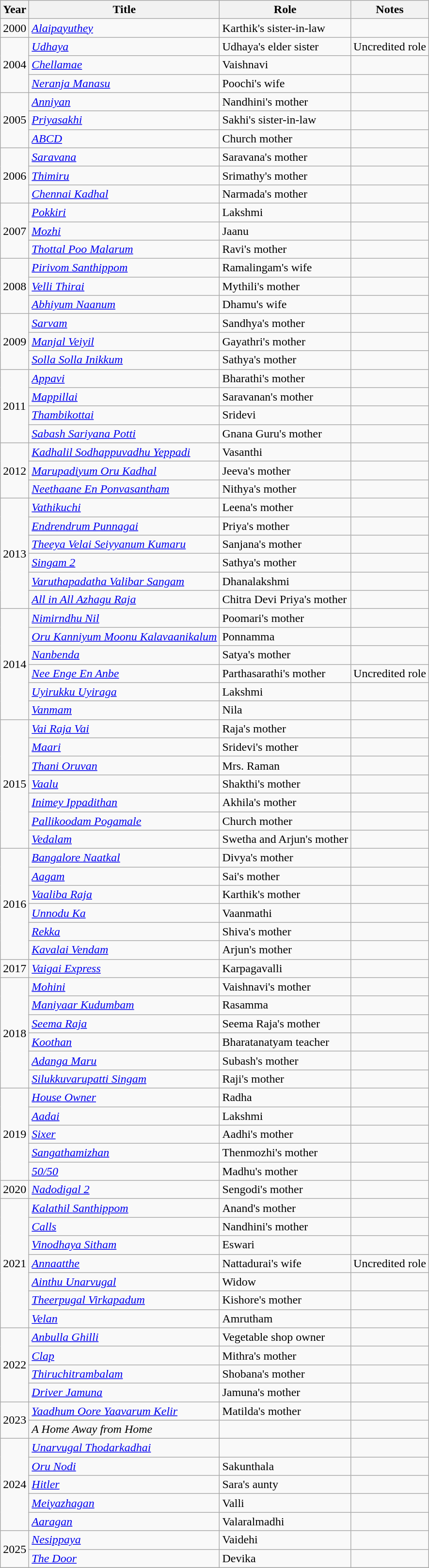<table class="wikitable sortable">
<tr>
<th>Year</th>
<th>Title</th>
<th>Role</th>
<th class=unsortable>Notes</th>
</tr>
<tr>
<td rowspan=1>2000</td>
<td><em><a href='#'>Alaipayuthey</a></em></td>
<td>Karthik's sister-in-law</td>
<td></td>
</tr>
<tr>
<td rowspan=3>2004</td>
<td><em><a href='#'>Udhaya</a></em></td>
<td>Udhaya's elder sister</td>
<td>Uncredited role</td>
</tr>
<tr>
<td><em><a href='#'>Chellamae</a></em></td>
<td>Vaishnavi</td>
<td></td>
</tr>
<tr>
<td><em><a href='#'>Neranja Manasu</a></em></td>
<td>Poochi's wife</td>
<td></td>
</tr>
<tr>
<td rowspan=3>2005</td>
<td><em><a href='#'>Anniyan</a></em></td>
<td>Nandhini's mother</td>
<td></td>
</tr>
<tr>
<td><em><a href='#'>Priyasakhi</a></em></td>
<td>Sakhi's sister-in-law</td>
<td></td>
</tr>
<tr>
<td><em><a href='#'>ABCD</a></em></td>
<td>Church mother</td>
<td></td>
</tr>
<tr>
<td rowspan=3>2006</td>
<td><em><a href='#'>Saravana</a></em></td>
<td>Saravana's mother</td>
<td></td>
</tr>
<tr>
<td><em><a href='#'>Thimiru</a></em></td>
<td>Srimathy's mother</td>
<td></td>
</tr>
<tr>
<td><em><a href='#'>Chennai Kadhal</a></em></td>
<td>Narmada's mother</td>
<td></td>
</tr>
<tr>
<td rowspan=3>2007</td>
<td><em><a href='#'>Pokkiri</a></em></td>
<td>Lakshmi</td>
<td></td>
</tr>
<tr>
<td><em><a href='#'>Mozhi</a></em></td>
<td>Jaanu</td>
<td></td>
</tr>
<tr>
<td><em><a href='#'>Thottal Poo Malarum</a></em></td>
<td>Ravi's mother</td>
<td></td>
</tr>
<tr>
<td rowspan=3>2008</td>
<td><em><a href='#'>Pirivom Santhippom</a></em></td>
<td>Ramalingam's wife</td>
<td></td>
</tr>
<tr>
<td><em><a href='#'>Velli Thirai</a></em></td>
<td>Mythili's mother</td>
<td></td>
</tr>
<tr>
<td><em><a href='#'>Abhiyum Naanum</a></em></td>
<td>Dhamu's wife</td>
<td></td>
</tr>
<tr>
<td rowspan="3">2009</td>
<td><em><a href='#'>Sarvam</a></em></td>
<td>Sandhya's mother</td>
<td></td>
</tr>
<tr>
<td><em><a href='#'>Manjal Veiyil</a></em></td>
<td>Gayathri's mother</td>
<td></td>
</tr>
<tr>
<td><em><a href='#'>Solla Solla Inikkum</a></em></td>
<td>Sathya's mother</td>
<td></td>
</tr>
<tr>
<td rowspan=4>2011</td>
<td><em><a href='#'>Appavi</a></em></td>
<td>Bharathi's mother</td>
<td></td>
</tr>
<tr>
<td><em><a href='#'>Mappillai</a></em></td>
<td>Saravanan's mother</td>
<td></td>
</tr>
<tr>
<td><em><a href='#'>Thambikottai</a></em></td>
<td>Sridevi</td>
<td></td>
</tr>
<tr>
<td><em><a href='#'>Sabash Sariyana Potti</a></em></td>
<td>Gnana Guru's mother</td>
<td></td>
</tr>
<tr>
<td rowspan=3>2012</td>
<td><em><a href='#'>Kadhalil Sodhappuvadhu Yeppadi</a></em></td>
<td>Vasanthi</td>
<td></td>
</tr>
<tr>
<td><em><a href='#'>Marupadiyum Oru Kadhal</a></em></td>
<td>Jeeva's mother</td>
<td></td>
</tr>
<tr>
<td><em><a href='#'>Neethaane En Ponvasantham</a></em></td>
<td>Nithya's mother</td>
<td></td>
</tr>
<tr>
<td rowspan=6>2013</td>
<td><em><a href='#'>Vathikuchi</a></em></td>
<td>Leena's mother</td>
<td></td>
</tr>
<tr>
<td><em><a href='#'>Endrendrum Punnagai</a></em></td>
<td>Priya's mother</td>
<td></td>
</tr>
<tr>
<td><em><a href='#'>Theeya Velai Seiyyanum Kumaru</a></em></td>
<td>Sanjana's mother</td>
<td></td>
</tr>
<tr>
<td><em><a href='#'>Singam 2</a></em></td>
<td>Sathya's mother</td>
<td></td>
</tr>
<tr>
<td><em><a href='#'>Varuthapadatha Valibar Sangam</a></em></td>
<td>Dhanalakshmi</td>
<td></td>
</tr>
<tr>
<td><em><a href='#'>All in All Azhagu Raja</a></em></td>
<td>Chitra Devi Priya's mother</td>
<td></td>
</tr>
<tr>
<td rowspan=6>2014</td>
<td><em><a href='#'>Nimirndhu Nil</a></em></td>
<td>Poomari's mother</td>
<td></td>
</tr>
<tr>
<td><em><a href='#'>Oru Kanniyum Moonu Kalavaanikalum</a></em></td>
<td>Ponnamma</td>
<td></td>
</tr>
<tr>
<td><em><a href='#'>Nanbenda</a></em></td>
<td>Satya's mother</td>
<td></td>
</tr>
<tr>
<td><em><a href='#'>Nee Enge En Anbe</a></em></td>
<td>Parthasarathi's mother</td>
<td>Uncredited role</td>
</tr>
<tr>
<td><em><a href='#'>Uyirukku Uyiraga</a></em></td>
<td>Lakshmi</td>
<td></td>
</tr>
<tr>
<td><em><a href='#'>Vanmam</a></em></td>
<td>Nila</td>
<td></td>
</tr>
<tr>
<td rowspan="7">2015</td>
<td><em><a href='#'>Vai Raja Vai</a></em></td>
<td>Raja's mother</td>
<td></td>
</tr>
<tr>
<td><em><a href='#'>Maari</a></em></td>
<td>Sridevi's mother</td>
<td></td>
</tr>
<tr>
<td><em><a href='#'>Thani Oruvan</a></em></td>
<td>Mrs. Raman</td>
<td></td>
</tr>
<tr>
<td><em><a href='#'>Vaalu</a></em></td>
<td>Shakthi's mother</td>
<td></td>
</tr>
<tr>
<td><em><a href='#'>Inimey Ippadithan</a></em></td>
<td>Akhila's mother</td>
<td></td>
</tr>
<tr>
<td><em><a href='#'>Pallikoodam Pogamale</a></em></td>
<td>Church mother</td>
<td></td>
</tr>
<tr>
<td><em><a href='#'>Vedalam</a></em></td>
<td>Swetha and Arjun's mother</td>
<td></td>
</tr>
<tr>
<td rowspan="6">2016</td>
<td><em><a href='#'>Bangalore Naatkal</a></em></td>
<td>Divya's mother</td>
<td></td>
</tr>
<tr>
<td><em><a href='#'>Aagam</a></em></td>
<td>Sai's mother</td>
<td></td>
</tr>
<tr>
<td><em><a href='#'>Vaaliba Raja</a></em></td>
<td>Karthik's mother</td>
<td></td>
</tr>
<tr>
<td><em><a href='#'>Unnodu Ka</a></em></td>
<td>Vaanmathi</td>
<td></td>
</tr>
<tr>
<td><em><a href='#'>Rekka</a></em></td>
<td>Shiva's mother</td>
<td></td>
</tr>
<tr>
<td><em><a href='#'>Kavalai Vendam</a></em></td>
<td>Arjun's mother</td>
<td></td>
</tr>
<tr>
<td>2017</td>
<td><em><a href='#'>Vaigai Express</a></em></td>
<td>Karpagavalli</td>
<td></td>
</tr>
<tr>
<td rowspan="6">2018</td>
<td><em><a href='#'>Mohini</a></em></td>
<td>Vaishnavi's mother</td>
<td></td>
</tr>
<tr>
<td><em><a href='#'>Maniyaar Kudumbam</a></em></td>
<td>Rasamma</td>
<td></td>
</tr>
<tr>
<td><em><a href='#'>Seema Raja</a></em></td>
<td>Seema Raja's mother</td>
<td></td>
</tr>
<tr>
<td><em><a href='#'>Koothan</a></em></td>
<td>Bharatanatyam teacher</td>
<td></td>
</tr>
<tr>
<td><em><a href='#'>Adanga Maru</a></em></td>
<td>Subash's mother</td>
<td></td>
</tr>
<tr>
<td><em><a href='#'>Silukkuvarupatti Singam</a></em></td>
<td>Raji's mother</td>
<td></td>
</tr>
<tr>
<td rowspan="5">2019</td>
<td><em><a href='#'>House Owner</a></em></td>
<td>Radha</td>
<td></td>
</tr>
<tr>
<td><em><a href='#'>Aadai</a></em></td>
<td>Lakshmi</td>
<td></td>
</tr>
<tr>
<td><em><a href='#'>Sixer</a></em></td>
<td>Aadhi's mother</td>
<td></td>
</tr>
<tr>
<td><em><a href='#'>Sangathamizhan</a></em></td>
<td>Thenmozhi's mother</td>
<td></td>
</tr>
<tr>
<td><em><a href='#'>50/50</a></em></td>
<td>Madhu's mother</td>
<td></td>
</tr>
<tr>
<td>2020</td>
<td><em><a href='#'>Nadodigal 2</a></em></td>
<td>Sengodi's mother</td>
<td></td>
</tr>
<tr>
<td rowspan="7">2021</td>
<td><em><a href='#'>Kalathil Santhippom</a></em></td>
<td>Anand's mother</td>
<td></td>
</tr>
<tr>
<td><em><a href='#'>Calls</a></em></td>
<td>Nandhini's mother</td>
<td></td>
</tr>
<tr>
<td><em><a href='#'>Vinodhaya Sitham</a></em></td>
<td>Eswari</td>
<td></td>
</tr>
<tr>
<td><em><a href='#'>Annaatthe</a></em></td>
<td>Nattadurai's wife</td>
<td>Uncredited role</td>
</tr>
<tr>
<td><em><a href='#'>Ainthu Unarvugal</a></em></td>
<td>Widow</td>
<td></td>
</tr>
<tr>
<td><em><a href='#'>Theerpugal Virkapadum</a></em></td>
<td>Kishore's mother</td>
<td></td>
</tr>
<tr>
<td><em><a href='#'>Velan</a></em></td>
<td>Amrutham</td>
<td></td>
</tr>
<tr>
<td rowspan="4">2022</td>
<td><em><a href='#'>Anbulla Ghilli</a></em></td>
<td>Vegetable shop owner</td>
<td></td>
</tr>
<tr>
<td><em><a href='#'>Clap</a></em></td>
<td>Mithra's mother</td>
<td></td>
</tr>
<tr>
<td><em><a href='#'>Thiruchitrambalam</a></em></td>
<td>Shobana's mother</td>
<td></td>
</tr>
<tr>
<td><em><a href='#'>Driver Jamuna</a></em></td>
<td>Jamuna's mother</td>
<td></td>
</tr>
<tr>
<td rowspan="2">2023</td>
<td><em><a href='#'>Yaadhum Oore Yaavarum Kelir</a></em></td>
<td>Matilda's mother</td>
<td></td>
</tr>
<tr>
<td><em>A Home Away from Home</em></td>
<td></td>
<td></td>
</tr>
<tr>
<td rowspan="5">2024</td>
<td><em><a href='#'>Unarvugal Thodarkadhai</a></em></td>
<td></td>
<td></td>
</tr>
<tr>
<td><em><a href='#'>Oru Nodi</a></em></td>
<td>Sakunthala</td>
<td></td>
</tr>
<tr>
<td><em><a href='#'>Hitler</a></em></td>
<td>Sara's aunty</td>
<td></td>
</tr>
<tr>
<td><em><a href='#'>Meiyazhagan</a></em></td>
<td>Valli</td>
<td></td>
</tr>
<tr>
<td><em><a href='#'>Aaragan</a></em></td>
<td>Valaralmadhi</td>
<td></td>
</tr>
<tr>
<td rowspan="2">2025</td>
<td><em><a href='#'>Nesippaya</a></em></td>
<td>Vaidehi</td>
<td></td>
</tr>
<tr>
<td><em><a href='#'>The Door</a></em></td>
<td>Devika</td>
<td></td>
</tr>
<tr>
</tr>
</table>
